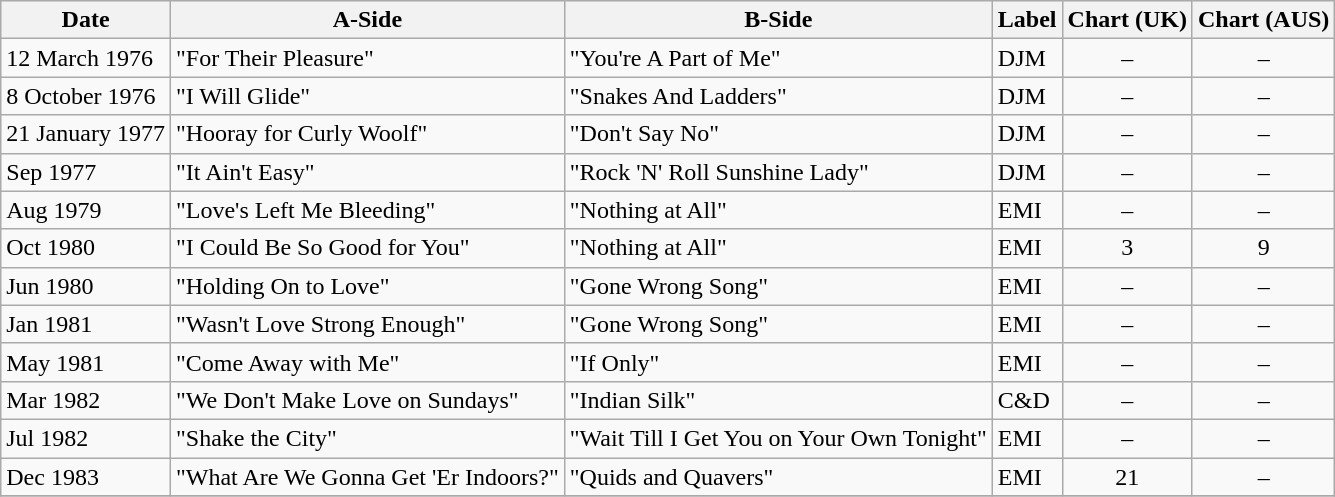<table class="wikitable">
<tr>
<th>Date</th>
<th>A-Side</th>
<th>B-Side</th>
<th>Label</th>
<th>Chart (UK)</th>
<th>Chart (AUS)</th>
</tr>
<tr>
<td>12 March 1976</td>
<td>"For Their Pleasure"</td>
<td>"You're A Part of Me"</td>
<td>DJM</td>
<td align="center">–</td>
<td align="center">–</td>
</tr>
<tr>
<td>8 October 1976</td>
<td>"I Will Glide"</td>
<td>"Snakes And Ladders"</td>
<td>DJM</td>
<td align="center">–</td>
<td align="center">–</td>
</tr>
<tr>
<td>21 January 1977</td>
<td>"Hooray for Curly Woolf"</td>
<td>"Don't Say No"</td>
<td>DJM</td>
<td align="center">–</td>
<td align="center">–</td>
</tr>
<tr>
<td>Sep 1977</td>
<td>"It Ain't Easy"</td>
<td>"Rock 'N' Roll Sunshine Lady"</td>
<td>DJM</td>
<td align="center">–</td>
<td align="center">–</td>
</tr>
<tr>
<td>Aug 1979</td>
<td>"Love's Left Me Bleeding"</td>
<td>"Nothing at All"</td>
<td>EMI</td>
<td align="center">–</td>
<td align="center">–</td>
</tr>
<tr>
<td>Oct 1980</td>
<td>"I Could Be So Good for You"</td>
<td>"Nothing at All"</td>
<td>EMI</td>
<td align="center">3</td>
<td align="center">9</td>
</tr>
<tr>
<td>Jun 1980</td>
<td>"Holding On to Love"</td>
<td>"Gone Wrong Song"</td>
<td>EMI</td>
<td align="center">–</td>
<td align="center">–</td>
</tr>
<tr>
<td>Jan 1981</td>
<td>"Wasn't Love Strong Enough"</td>
<td>"Gone Wrong Song"</td>
<td>EMI</td>
<td align="center">–</td>
<td align="center">–</td>
</tr>
<tr>
<td>May 1981</td>
<td>"Come Away with Me"</td>
<td>"If Only"</td>
<td>EMI</td>
<td align="center">–</td>
<td align="center">–</td>
</tr>
<tr>
<td>Mar 1982</td>
<td>"We Don't Make Love on Sundays"</td>
<td>"Indian Silk"</td>
<td>C&D</td>
<td align="center">–</td>
<td align="center">–</td>
</tr>
<tr>
<td>Jul 1982</td>
<td>"Shake the City"</td>
<td>"Wait Till I Get You on Your Own Tonight"</td>
<td>EMI</td>
<td align="center">–</td>
<td align="center">–</td>
</tr>
<tr>
<td>Dec 1983</td>
<td>"What Are We Gonna Get 'Er Indoors?"</td>
<td>"Quids and Quavers"</td>
<td>EMI</td>
<td align="center">21</td>
<td align="center">–</td>
</tr>
<tr>
</tr>
</table>
